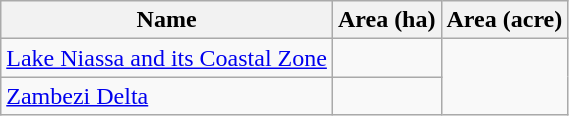<table class="wikitable sortable">
<tr>
<th scope="col" align=left>Name</th>
<th scope="col">Area (ha)</th>
<th scope="col">Area (acre)</th>
</tr>
<tr ---->
<td><a href='#'>Lake Niassa and its Coastal Zone </a></td>
<td></td>
</tr>
<tr ---->
<td><a href='#'>Zambezi Delta</a></td>
<td></td>
</tr>
</table>
